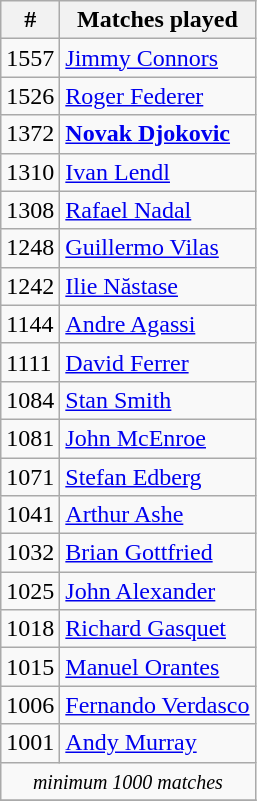<table class="wikitable" style="display:inline-table;">
<tr>
<th>#</th>
<th>Matches played</th>
</tr>
<tr>
<td>1557</td>
<td> <a href='#'>Jimmy Connors</a></td>
</tr>
<tr>
<td>1526</td>
<td> <a href='#'>Roger Federer</a></td>
</tr>
<tr>
<td>1372</td>
<td> <strong><a href='#'>Novak Djokovic</a></strong></td>
</tr>
<tr>
<td>1310</td>
<td> <a href='#'>Ivan Lendl</a></td>
</tr>
<tr>
<td>1308</td>
<td> <a href='#'>Rafael Nadal</a></td>
</tr>
<tr>
<td>1248</td>
<td> <a href='#'>Guillermo Vilas</a></td>
</tr>
<tr>
<td>1242</td>
<td> <a href='#'>Ilie Năstase</a></td>
</tr>
<tr>
<td>1144</td>
<td> <a href='#'>Andre Agassi</a></td>
</tr>
<tr>
<td>1111</td>
<td> <a href='#'>David Ferrer</a></td>
</tr>
<tr>
<td>1084</td>
<td> <a href='#'>Stan Smith</a></td>
</tr>
<tr>
<td>1081</td>
<td> <a href='#'>John McEnroe</a></td>
</tr>
<tr>
<td>1071</td>
<td> <a href='#'>Stefan Edberg</a></td>
</tr>
<tr>
<td>1041</td>
<td> <a href='#'>Arthur Ashe</a></td>
</tr>
<tr>
<td>1032</td>
<td> <a href='#'>Brian Gottfried</a></td>
</tr>
<tr>
<td>1025</td>
<td> <a href='#'>John Alexander</a></td>
</tr>
<tr>
<td>1018</td>
<td> <a href='#'>Richard Gasquet</a></td>
</tr>
<tr>
<td>1015</td>
<td> <a href='#'>Manuel Orantes</a></td>
</tr>
<tr>
<td>1006</td>
<td> <a href='#'>Fernando Verdasco</a></td>
</tr>
<tr>
<td>1001</td>
<td> <a href='#'>Andy Murray</a></td>
</tr>
<tr>
<td colspan="3" style="text-align: center;"><small><em>minimum 1000 matches</em></small></td>
</tr>
<tr>
</tr>
</table>
